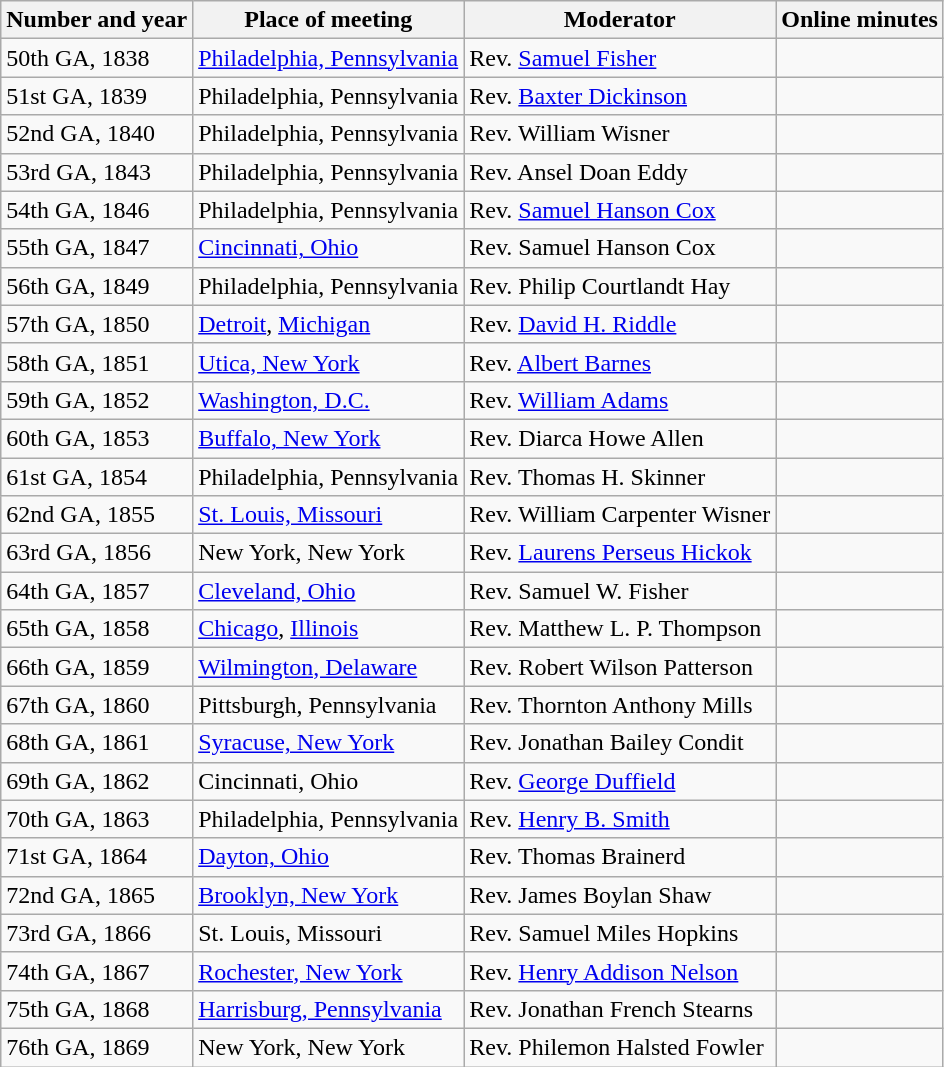<table class="wikitable">
<tr>
<th>Number and year</th>
<th>Place of meeting</th>
<th>Moderator</th>
<th>Online minutes</th>
</tr>
<tr>
<td>50th GA, 1838</td>
<td><a href='#'>Philadelphia, Pennsylvania</a></td>
<td>Rev. <a href='#'>Samuel Fisher</a></td>
<td></td>
</tr>
<tr>
<td>51st GA, 1839</td>
<td>Philadelphia, Pennsylvania</td>
<td>Rev. <a href='#'>Baxter Dickinson</a></td>
<td></td>
</tr>
<tr>
<td>52nd GA, 1840</td>
<td>Philadelphia, Pennsylvania</td>
<td>Rev. William Wisner</td>
<td></td>
</tr>
<tr>
<td>53rd GA, 1843</td>
<td>Philadelphia, Pennsylvania</td>
<td>Rev. Ansel Doan Eddy</td>
<td></td>
</tr>
<tr>
<td>54th GA, 1846</td>
<td>Philadelphia, Pennsylvania</td>
<td>Rev. <a href='#'>Samuel Hanson Cox</a></td>
<td></td>
</tr>
<tr>
<td>55th GA, 1847</td>
<td><a href='#'>Cincinnati, Ohio</a></td>
<td>Rev. Samuel Hanson Cox</td>
<td></td>
</tr>
<tr>
<td>56th GA, 1849</td>
<td>Philadelphia, Pennsylvania</td>
<td>Rev. Philip Courtlandt Hay</td>
<td></td>
</tr>
<tr>
<td>57th GA, 1850</td>
<td><a href='#'>Detroit</a>, <a href='#'>Michigan</a></td>
<td>Rev. <a href='#'>David H. Riddle</a></td>
<td></td>
</tr>
<tr>
<td>58th GA, 1851</td>
<td><a href='#'>Utica, New York</a></td>
<td>Rev. <a href='#'>Albert Barnes</a></td>
<td></td>
</tr>
<tr>
<td>59th GA, 1852</td>
<td><a href='#'>Washington, D.C.</a></td>
<td>Rev. <a href='#'>William Adams</a></td>
<td></td>
</tr>
<tr>
<td>60th GA, 1853</td>
<td><a href='#'>Buffalo, New York</a></td>
<td>Rev. Diarca Howe Allen</td>
<td></td>
</tr>
<tr>
<td>61st GA, 1854</td>
<td>Philadelphia, Pennsylvania</td>
<td>Rev. Thomas H. Skinner</td>
<td></td>
</tr>
<tr>
<td>62nd GA, 1855</td>
<td><a href='#'>St. Louis, Missouri</a></td>
<td>Rev. William Carpenter Wisner</td>
<td></td>
</tr>
<tr>
<td>63rd GA, 1856</td>
<td>New York, New York</td>
<td>Rev. <a href='#'>Laurens Perseus Hickok</a></td>
<td></td>
</tr>
<tr>
<td>64th GA, 1857</td>
<td><a href='#'>Cleveland, Ohio</a></td>
<td>Rev. Samuel W. Fisher</td>
<td></td>
</tr>
<tr>
<td>65th GA, 1858</td>
<td><a href='#'>Chicago</a>, <a href='#'>Illinois</a></td>
<td>Rev. Matthew L. P. Thompson</td>
<td></td>
</tr>
<tr>
<td>66th GA, 1859</td>
<td><a href='#'>Wilmington, Delaware</a></td>
<td>Rev. Robert Wilson Patterson</td>
<td></td>
</tr>
<tr>
<td>67th GA, 1860</td>
<td>Pittsburgh, Pennsylvania</td>
<td>Rev. Thornton Anthony Mills</td>
<td></td>
</tr>
<tr>
<td>68th GA, 1861</td>
<td><a href='#'>Syracuse, New York</a></td>
<td>Rev. Jonathan Bailey Condit</td>
<td></td>
</tr>
<tr>
<td>69th GA, 1862</td>
<td>Cincinnati, Ohio</td>
<td>Rev. <a href='#'>George Duffield</a></td>
<td></td>
</tr>
<tr>
<td>70th GA, 1863</td>
<td>Philadelphia, Pennsylvania</td>
<td>Rev. <a href='#'>Henry B. Smith</a></td>
<td></td>
</tr>
<tr>
<td>71st GA, 1864</td>
<td><a href='#'>Dayton, Ohio</a></td>
<td>Rev. Thomas Brainerd</td>
<td></td>
</tr>
<tr>
<td>72nd GA, 1865</td>
<td><a href='#'>Brooklyn, New York</a></td>
<td>Rev. James Boylan Shaw</td>
<td></td>
</tr>
<tr>
<td>73rd GA, 1866</td>
<td>St. Louis, Missouri</td>
<td>Rev. Samuel Miles Hopkins</td>
<td></td>
</tr>
<tr>
<td>74th GA, 1867</td>
<td><a href='#'>Rochester, New York</a></td>
<td>Rev. <a href='#'>Henry Addison Nelson</a></td>
<td></td>
</tr>
<tr>
<td>75th GA, 1868</td>
<td><a href='#'>Harrisburg, Pennsylvania</a></td>
<td>Rev. Jonathan French Stearns</td>
<td></td>
</tr>
<tr>
<td>76th GA, 1869</td>
<td>New York, New York</td>
<td>Rev. Philemon Halsted Fowler</td>
<td></td>
</tr>
</table>
